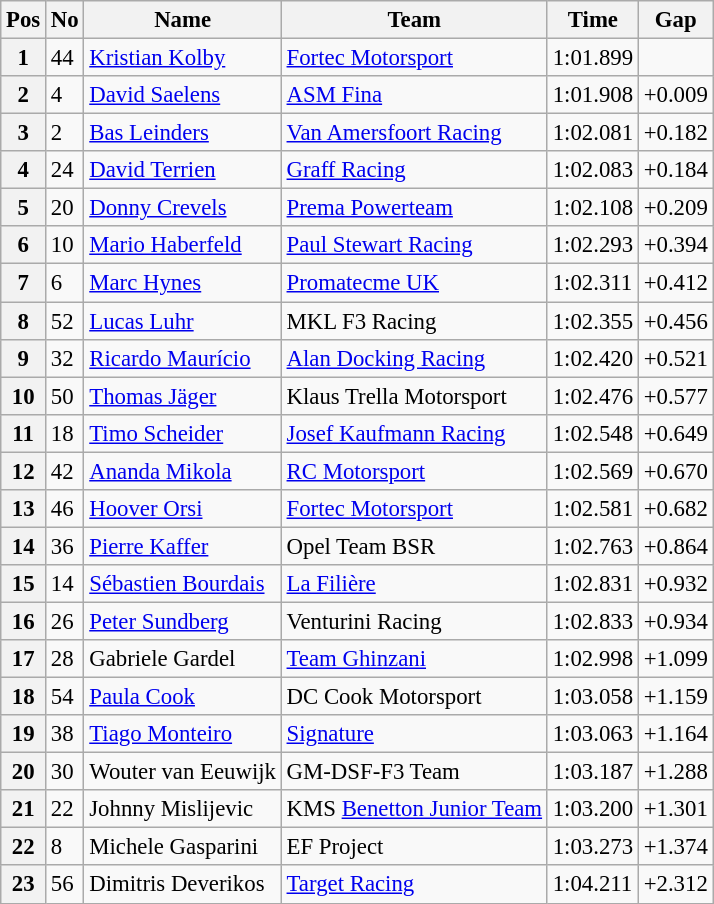<table class="wikitable" style="font-size: 95%">
<tr>
<th>Pos</th>
<th>No</th>
<th>Name</th>
<th>Team</th>
<th>Time</th>
<th>Gap</th>
</tr>
<tr>
<th>1</th>
<td>44</td>
<td> <a href='#'>Kristian Kolby</a></td>
<td><a href='#'>Fortec Motorsport</a></td>
<td>1:01.899</td>
<td></td>
</tr>
<tr>
<th>2</th>
<td>4</td>
<td> <a href='#'>David Saelens</a></td>
<td><a href='#'>ASM Fina</a></td>
<td>1:01.908</td>
<td>+0.009</td>
</tr>
<tr>
<th>3</th>
<td>2</td>
<td> <a href='#'>Bas Leinders</a></td>
<td><a href='#'>Van Amersfoort Racing</a></td>
<td>1:02.081</td>
<td>+0.182</td>
</tr>
<tr>
<th>4</th>
<td>24</td>
<td> <a href='#'>David Terrien</a></td>
<td><a href='#'>Graff Racing</a></td>
<td>1:02.083</td>
<td>+0.184</td>
</tr>
<tr>
<th>5</th>
<td>20</td>
<td> <a href='#'>Donny Crevels</a></td>
<td><a href='#'>Prema Powerteam</a></td>
<td>1:02.108</td>
<td>+0.209</td>
</tr>
<tr>
<th>6</th>
<td>10</td>
<td> <a href='#'>Mario Haberfeld</a></td>
<td><a href='#'>Paul Stewart Racing</a></td>
<td>1:02.293</td>
<td>+0.394</td>
</tr>
<tr>
<th>7</th>
<td>6</td>
<td> <a href='#'>Marc Hynes</a></td>
<td><a href='#'>Promatecme UK</a></td>
<td>1:02.311</td>
<td>+0.412</td>
</tr>
<tr>
<th>8</th>
<td>52</td>
<td> <a href='#'>Lucas Luhr</a></td>
<td>MKL F3 Racing</td>
<td>1:02.355</td>
<td>+0.456</td>
</tr>
<tr>
<th>9</th>
<td>32</td>
<td> <a href='#'>Ricardo Maurício</a></td>
<td><a href='#'>Alan Docking Racing</a></td>
<td>1:02.420</td>
<td>+0.521</td>
</tr>
<tr>
<th>10</th>
<td>50</td>
<td> <a href='#'>Thomas Jäger</a></td>
<td>Klaus Trella Motorsport</td>
<td>1:02.476</td>
<td>+0.577</td>
</tr>
<tr>
<th>11</th>
<td>18</td>
<td> <a href='#'>Timo Scheider</a></td>
<td><a href='#'>Josef Kaufmann Racing</a></td>
<td>1:02.548</td>
<td>+0.649</td>
</tr>
<tr>
<th>12</th>
<td>42</td>
<td> <a href='#'>Ananda Mikola</a></td>
<td><a href='#'>RC Motorsport</a></td>
<td>1:02.569</td>
<td>+0.670</td>
</tr>
<tr>
<th>13</th>
<td>46</td>
<td> <a href='#'>Hoover Orsi</a></td>
<td><a href='#'>Fortec Motorsport</a></td>
<td>1:02.581</td>
<td>+0.682</td>
</tr>
<tr>
<th>14</th>
<td>36</td>
<td> <a href='#'>Pierre Kaffer</a></td>
<td>Opel Team BSR</td>
<td>1:02.763</td>
<td>+0.864</td>
</tr>
<tr>
<th>15</th>
<td>14</td>
<td> <a href='#'>Sébastien Bourdais</a></td>
<td><a href='#'>La Filière</a></td>
<td>1:02.831</td>
<td>+0.932</td>
</tr>
<tr>
<th>16</th>
<td>26</td>
<td> <a href='#'>Peter Sundberg</a></td>
<td>Venturini Racing</td>
<td>1:02.833</td>
<td>+0.934</td>
</tr>
<tr>
<th>17</th>
<td>28</td>
<td> Gabriele Gardel</td>
<td><a href='#'>Team Ghinzani</a></td>
<td>1:02.998</td>
<td>+1.099</td>
</tr>
<tr>
<th>18</th>
<td>54</td>
<td> <a href='#'>Paula Cook</a></td>
<td>DC Cook Motorsport</td>
<td>1:03.058</td>
<td>+1.159</td>
</tr>
<tr>
<th>19</th>
<td>38</td>
<td> <a href='#'>Tiago Monteiro</a></td>
<td><a href='#'>Signature</a></td>
<td>1:03.063</td>
<td>+1.164</td>
</tr>
<tr>
<th>20</th>
<td>30</td>
<td> Wouter van Eeuwijk</td>
<td>GM-DSF-F3 Team</td>
<td>1:03.187</td>
<td>+1.288</td>
</tr>
<tr>
<th>21</th>
<td>22</td>
<td> Johnny Mislijevic</td>
<td>KMS <a href='#'>Benetton Junior Team</a></td>
<td>1:03.200</td>
<td>+1.301</td>
</tr>
<tr>
<th>22</th>
<td>8</td>
<td> Michele Gasparini</td>
<td>EF Project</td>
<td>1:03.273</td>
<td>+1.374</td>
</tr>
<tr>
<th>23</th>
<td>56</td>
<td> Dimitris Deverikos</td>
<td><a href='#'>Target Racing</a></td>
<td>1:04.211</td>
<td>+2.312</td>
</tr>
</table>
